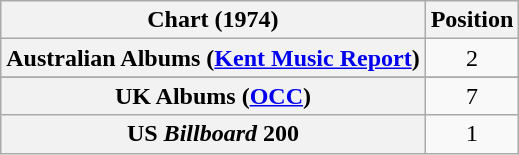<table class="wikitable sortable plainrowheaders" style="text-align:center">
<tr>
<th scope="col">Chart (1974)</th>
<th scope="col">Position</th>
</tr>
<tr>
<th scope="row">Australian Albums (<a href='#'>Kent Music Report</a>)</th>
<td>2</td>
</tr>
<tr>
</tr>
<tr>
<th scope="row">UK Albums (<a href='#'>OCC</a>)</th>
<td>7</td>
</tr>
<tr>
<th scope="row">US <em>Billboard</em> 200</th>
<td>1</td>
</tr>
</table>
